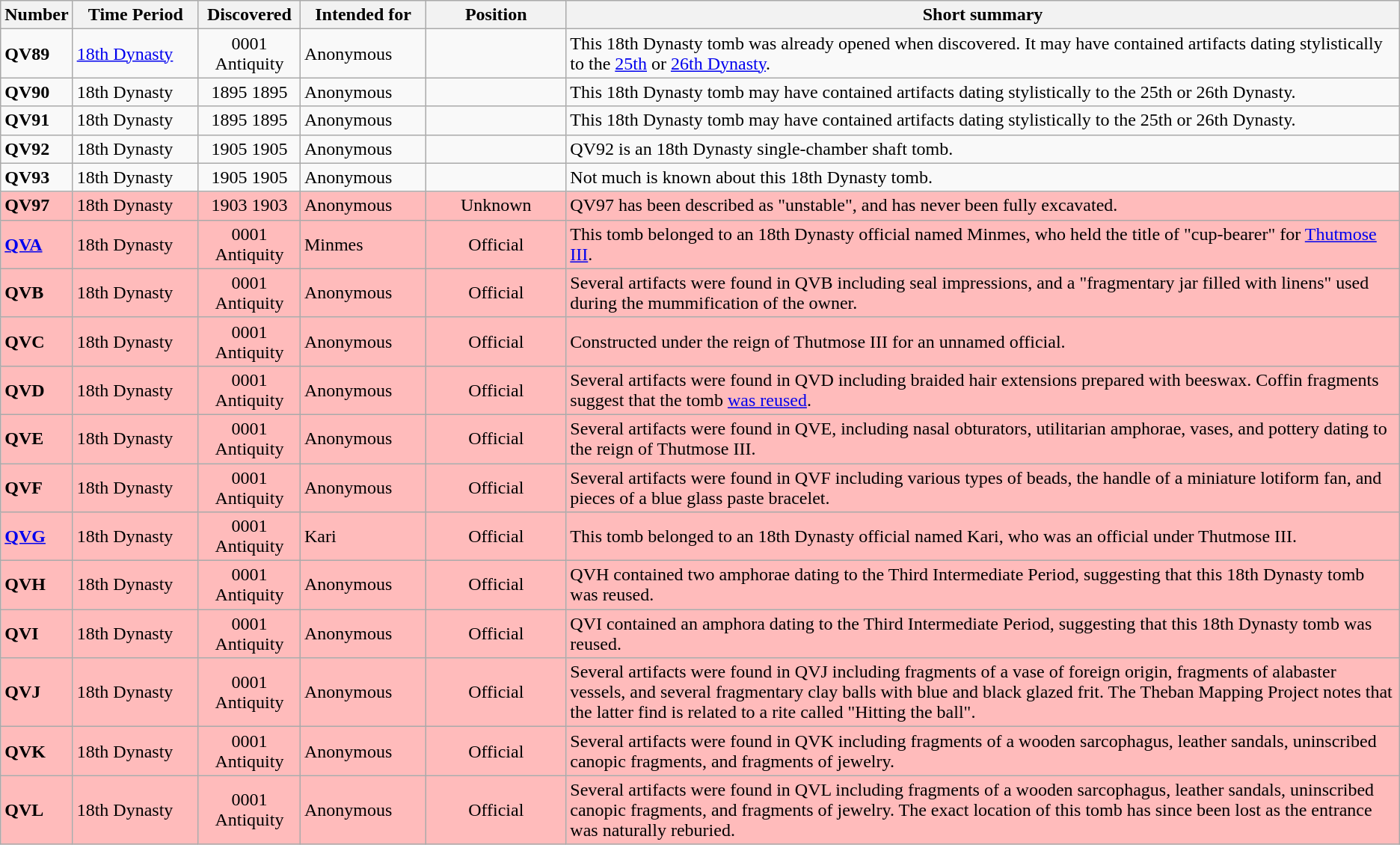<table class="wikitable">
<tr>
<th>Number</th>
<th width=9%>Time Period</th>
<th>Discovered</th>
<th width=9%>Intended for</th>
<th width=10%>Position</th>
<th>Short summary</th>
</tr>
<tr>
<td><strong>QV89</strong></td>
<td><a href='#'>18th Dynasty</a></td>
<td style="text-align: center;"><span>0001</span> Antiquity</td>
<td>Anonymous</td>
<td></td>
<td>This 18th Dynasty tomb was already opened when discovered. It may have contained artifacts dating stylistically to the <a href='#'>25th</a> or <a href='#'>26th Dynasty</a>.</td>
</tr>
<tr>
<td><strong>QV90</strong></td>
<td>18th Dynasty</td>
<td style="text-align: center;"><span>1895</span> 1895</td>
<td>Anonymous</td>
<td></td>
<td>This 18th Dynasty tomb may have contained artifacts dating stylistically to the 25th or 26th Dynasty.</td>
</tr>
<tr>
<td><strong>QV91</strong></td>
<td>18th Dynasty</td>
<td style="text-align: center;"><span>1895</span> 1895</td>
<td>Anonymous</td>
<td></td>
<td>This 18th Dynasty tomb may have contained artifacts dating stylistically to the 25th or 26th Dynasty.</td>
</tr>
<tr>
<td><strong>QV92</strong></td>
<td>18th Dynasty</td>
<td style="text-align: center;"><span>1905</span> 1905</td>
<td>Anonymous</td>
<td></td>
<td>QV92 is an 18th Dynasty single-chamber shaft tomb.</td>
</tr>
<tr>
<td><strong>QV93</strong></td>
<td>18th Dynasty</td>
<td style="text-align: center;"><span>1905</span> 1905</td>
<td>Anonymous</td>
<td></td>
<td>Not much is known about this 18th Dynasty tomb.</td>
</tr>
<tr style="background:#ffbbbb;">
<td><strong>QV97</strong></td>
<td>18th Dynasty</td>
<td style="text-align: center;"><span>1903</span> 1903</td>
<td>Anonymous</td>
<td style="text-align: center;">Unknown</td>
<td>QV97 has been described as "unstable", and has never been fully excavated.</td>
</tr>
<tr style="background:#ffbbbb;">
<td><strong><a href='#'>QVA</a></strong></td>
<td>18th Dynasty</td>
<td style="text-align: center;"><span>0001</span> Antiquity</td>
<td>Minmes</td>
<td style="text-align: center;">Official</td>
<td>This tomb belonged to an 18th Dynasty official named Minmes, who held the title of "cup-bearer" for <a href='#'>Thutmose III</a>.</td>
</tr>
<tr style="background:#ffbbbb;">
<td><strong>QVB</strong></td>
<td>18th Dynasty</td>
<td style="text-align: center;"><span>0001</span> Antiquity</td>
<td>Anonymous</td>
<td style="text-align: center;">Official</td>
<td>Several artifacts were found in QVB including seal impressions, and a "fragmentary jar filled with linens" used during the mummification of the owner.</td>
</tr>
<tr style="background:#ffbbbb;">
<td><strong>QVC</strong></td>
<td>18th Dynasty</td>
<td style="text-align: center;"><span>0001</span> Antiquity</td>
<td>Anonymous</td>
<td style="text-align: center;">Official</td>
<td>Constructed under the reign of Thutmose III for an unnamed official.</td>
</tr>
<tr style="background:#ffbbbb;">
<td><strong>QVD</strong></td>
<td>18th Dynasty</td>
<td style="text-align: center;"><span>0001</span> Antiquity</td>
<td>Anonymous</td>
<td style="text-align: center;">Official</td>
<td>Several artifacts were found in QVD including braided hair extensions prepared with beeswax. Coffin fragments suggest that the tomb <a href='#'>was reused</a>.</td>
</tr>
<tr style="background:#ffbbbb;">
<td><strong>QVE</strong></td>
<td>18th Dynasty</td>
<td style="text-align: center;"><span>0001</span> Antiquity</td>
<td>Anonymous</td>
<td style="text-align: center;">Official</td>
<td>Several artifacts were found in QVE, including nasal obturators, utilitarian amphorae, vases, and pottery dating to the reign of Thutmose III.</td>
</tr>
<tr style="background:#ffbbbb;">
<td><strong>QVF</strong></td>
<td>18th Dynasty</td>
<td style="text-align: center;"><span>0001</span> Antiquity</td>
<td>Anonymous</td>
<td style="text-align: center;">Official</td>
<td>Several artifacts were found in QVF including various types of beads, the handle of a miniature lotiform fan, and pieces of a blue glass paste bracelet.</td>
</tr>
<tr style="background:#ffbbbb;">
<td><strong><a href='#'>QVG</a></strong></td>
<td>18th Dynasty</td>
<td style="text-align: center;"><span>0001</span> Antiquity</td>
<td>Kari</td>
<td style="text-align: center;">Official</td>
<td>This tomb belonged to an 18th Dynasty official named Kari, who was an official under Thutmose III.</td>
</tr>
<tr style="background:#ffbbbb;">
<td><strong>QVH</strong></td>
<td>18th Dynasty</td>
<td style="text-align: center;"><span>0001</span> Antiquity</td>
<td>Anonymous</td>
<td style="text-align: center;">Official</td>
<td>QVH contained two amphorae dating to the Third Intermediate Period, suggesting that this 18th Dynasty tomb was reused.</td>
</tr>
<tr style="background:#ffbbbb;">
<td><strong>QVI</strong></td>
<td>18th Dynasty</td>
<td style="text-align: center;"><span>0001</span> Antiquity</td>
<td>Anonymous</td>
<td style="text-align: center;">Official</td>
<td>QVI contained an amphora dating to the Third Intermediate Period, suggesting that this 18th Dynasty tomb was reused.</td>
</tr>
<tr style="background:#ffbbbb;">
<td><strong>QVJ</strong></td>
<td>18th Dynasty</td>
<td style="text-align: center;"><span>0001</span> Antiquity</td>
<td>Anonymous</td>
<td style="text-align: center;">Official</td>
<td>Several artifacts were found in QVJ including fragments of a vase of foreign origin, fragments of alabaster vessels, and several fragmentary clay balls with blue and black glazed frit. The  Theban Mapping Project notes that the latter find is related to a rite called "Hitting the ball".</td>
</tr>
<tr style="background:#ffbbbb;">
<td><strong>QVK</strong></td>
<td>18th Dynasty</td>
<td style="text-align: center;"><span>0001</span> Antiquity</td>
<td>Anonymous</td>
<td style="text-align: center;">Official</td>
<td>Several artifacts were found in QVK including fragments of a wooden sarcophagus, leather sandals, uninscribed canopic fragments, and fragments of jewelry.</td>
</tr>
<tr style="background:#ffbbbb;">
<td><strong>QVL</strong></td>
<td>18th Dynasty</td>
<td style="text-align: center;"><span>0001</span> Antiquity</td>
<td>Anonymous</td>
<td style="text-align: center;">Official</td>
<td>Several artifacts were found in QVL including fragments of a wooden sarcophagus, leather sandals, uninscribed canopic fragments, and fragments of jewelry. The exact location of this tomb has since been lost as the entrance was naturally reburied.</td>
</tr>
</table>
